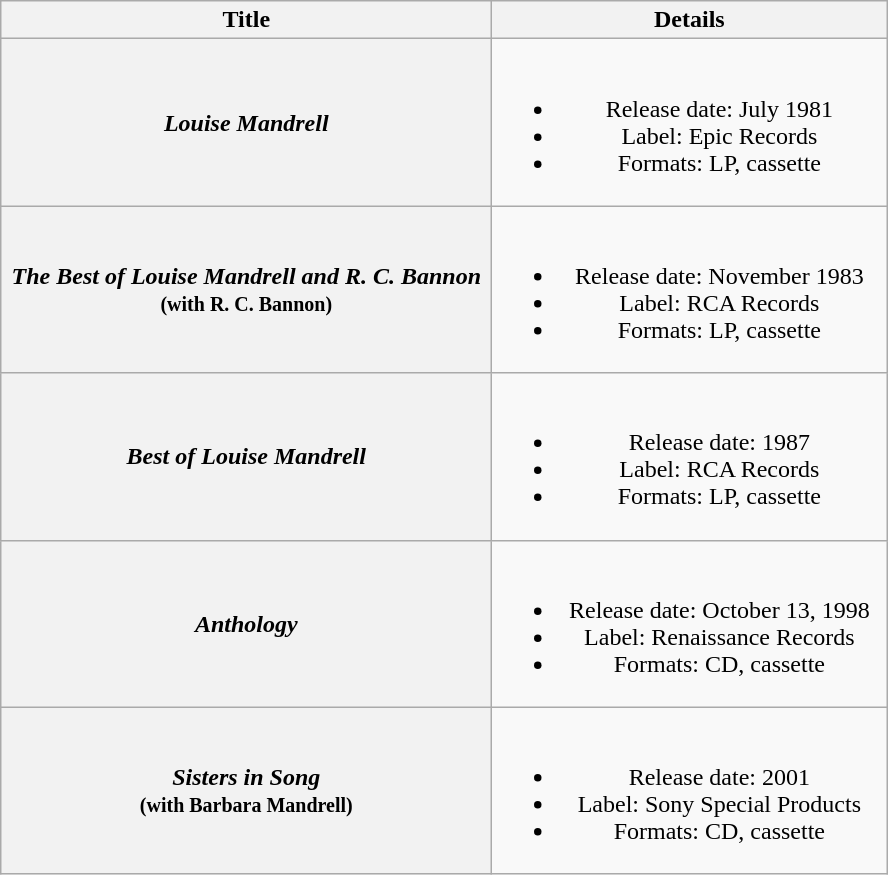<table class="wikitable plainrowheaders" style="text-align:center;">
<tr>
<th style="width:20em;">Title</th>
<th style="width:16em;">Details</th>
</tr>
<tr>
<th scope="row"><em>Louise Mandrell</em></th>
<td><br><ul><li>Release date: July 1981</li><li>Label: Epic Records</li><li>Formats: LP, cassette</li></ul></td>
</tr>
<tr>
<th scope="row"><em>The Best of Louise Mandrell and R. C. Bannon</em><br><small>(with R. C. Bannon)</small></th>
<td><br><ul><li>Release date: November 1983</li><li>Label: RCA Records</li><li>Formats: LP, cassette</li></ul></td>
</tr>
<tr>
<th scope="row"><em>Best of Louise Mandrell</em></th>
<td><br><ul><li>Release date: 1987</li><li>Label: RCA Records</li><li>Formats: LP, cassette</li></ul></td>
</tr>
<tr>
<th scope="row"><em>Anthology</em></th>
<td><br><ul><li>Release date: October 13, 1998</li><li>Label: Renaissance Records</li><li>Formats: CD, cassette</li></ul></td>
</tr>
<tr>
<th scope="row"><em>Sisters in Song</em><br><small>(with Barbara Mandrell)</small></th>
<td><br><ul><li>Release date: 2001</li><li>Label: Sony Special Products</li><li>Formats: CD, cassette</li></ul></td>
</tr>
</table>
